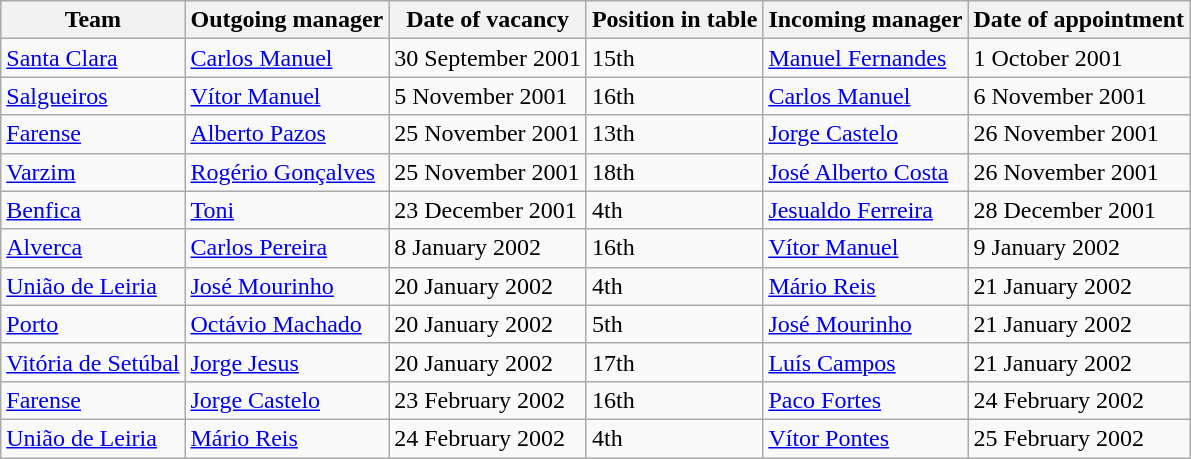<table class="wikitable sortable">
<tr>
<th>Team</th>
<th>Outgoing manager</th>
<th>Date of vacancy</th>
<th>Position in table</th>
<th>Incoming manager</th>
<th>Date of appointment</th>
</tr>
<tr>
<td><a href='#'>Santa Clara</a></td>
<td> <a href='#'>Carlos Manuel</a></td>
<td>30 September 2001</td>
<td>15th</td>
<td> <a href='#'>Manuel Fernandes</a></td>
<td>1 October 2001</td>
</tr>
<tr>
<td><a href='#'>Salgueiros</a></td>
<td> <a href='#'>Vítor Manuel</a></td>
<td>5 November 2001</td>
<td>16th</td>
<td> <a href='#'>Carlos Manuel</a></td>
<td>6 November 2001</td>
</tr>
<tr>
<td><a href='#'>Farense</a></td>
<td> <a href='#'>Alberto Pazos</a></td>
<td>25 November 2001</td>
<td>13th</td>
<td> <a href='#'>Jorge Castelo</a></td>
<td>26 November 2001</td>
</tr>
<tr>
<td><a href='#'>Varzim</a></td>
<td> <a href='#'>Rogério Gonçalves</a></td>
<td>25 November 2001</td>
<td>18th</td>
<td> <a href='#'>José Alberto Costa</a></td>
<td>26 November 2001</td>
</tr>
<tr>
<td><a href='#'>Benfica</a></td>
<td>  <a href='#'>Toni</a></td>
<td>23 December 2001</td>
<td>4th</td>
<td> <a href='#'>Jesualdo Ferreira</a></td>
<td>28 December 2001</td>
</tr>
<tr>
<td><a href='#'>Alverca</a></td>
<td> <a href='#'>Carlos Pereira</a></td>
<td>8 January 2002</td>
<td>16th</td>
<td> <a href='#'>Vítor Manuel</a></td>
<td>9 January 2002</td>
</tr>
<tr>
<td><a href='#'>União de Leiria</a></td>
<td> <a href='#'>José Mourinho</a></td>
<td>20 January 2002</td>
<td>4th</td>
<td> <a href='#'>Mário Reis</a></td>
<td>21 January 2002</td>
</tr>
<tr>
<td><a href='#'>Porto</a></td>
<td> <a href='#'>Octávio Machado</a></td>
<td>20 January 2002</td>
<td>5th</td>
<td> <a href='#'>José Mourinho</a></td>
<td>21 January 2002</td>
</tr>
<tr>
<td><a href='#'>Vitória de Setúbal</a></td>
<td> <a href='#'>Jorge Jesus</a></td>
<td>20 January 2002</td>
<td>17th</td>
<td> <a href='#'>Luís Campos</a></td>
<td>21 January 2002</td>
</tr>
<tr>
<td><a href='#'>Farense</a></td>
<td> <a href='#'>Jorge Castelo</a></td>
<td>23 February 2002</td>
<td>16th</td>
<td> <a href='#'>Paco Fortes</a></td>
<td>24 February 2002</td>
</tr>
<tr>
<td><a href='#'>União de Leiria</a></td>
<td> <a href='#'>Mário Reis</a></td>
<td>24 February 2002</td>
<td>4th</td>
<td> <a href='#'>Vítor Pontes</a></td>
<td>25 February 2002</td>
</tr>
</table>
